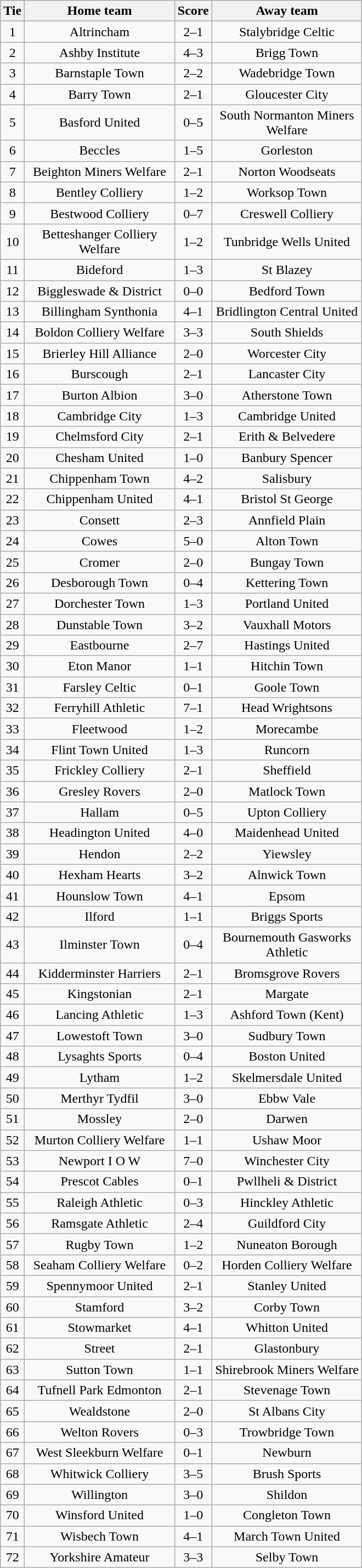<table class="wikitable" style="text-align:center;">
<tr>
<th width=20>Tie</th>
<th width=175>Home team</th>
<th width=20>Score</th>
<th width=175>Away team</th>
</tr>
<tr>
<td>1</td>
<td>Altrincham</td>
<td>2–1</td>
<td>Stalybridge Celtic</td>
</tr>
<tr>
<td>2</td>
<td>Ashby Institute</td>
<td>4–3</td>
<td>Brigg Town</td>
</tr>
<tr>
<td>3</td>
<td>Barnstaple Town</td>
<td>2–2</td>
<td>Wadebridge Town</td>
</tr>
<tr>
<td>4</td>
<td>Barry Town</td>
<td>2–1</td>
<td>Gloucester City</td>
</tr>
<tr>
<td>5</td>
<td>Basford United</td>
<td>0–5</td>
<td>South Normanton Miners Welfare</td>
</tr>
<tr>
<td>6</td>
<td>Beccles</td>
<td>1–5</td>
<td>Gorleston</td>
</tr>
<tr>
<td>7</td>
<td>Beighton Miners Welfare</td>
<td>2–1</td>
<td>Norton Woodseats</td>
</tr>
<tr>
<td>8</td>
<td>Bentley Colliery</td>
<td>1–2</td>
<td>Worksop Town</td>
</tr>
<tr>
<td>9</td>
<td>Bestwood Colliery</td>
<td>0–7</td>
<td>Creswell Colliery</td>
</tr>
<tr>
<td>10</td>
<td>Betteshanger Colliery Welfare</td>
<td>1–2</td>
<td>Tunbridge Wells United</td>
</tr>
<tr>
<td>11</td>
<td>Bideford</td>
<td>1–3</td>
<td>St Blazey</td>
</tr>
<tr>
<td>12</td>
<td>Biggleswade & District</td>
<td>0–0</td>
<td>Bedford Town</td>
</tr>
<tr>
<td>13</td>
<td>Billingham Synthonia</td>
<td>4–1</td>
<td>Bridlington Central United</td>
</tr>
<tr>
<td>14</td>
<td>Boldon Colliery Welfare</td>
<td>3–3</td>
<td>South Shields</td>
</tr>
<tr>
<td>15</td>
<td>Brierley Hill Alliance</td>
<td>2–0</td>
<td>Worcester City</td>
</tr>
<tr>
<td>16</td>
<td>Burscough</td>
<td>2–1</td>
<td>Lancaster City</td>
</tr>
<tr>
<td>17</td>
<td>Burton Albion</td>
<td>3–0</td>
<td>Atherstone Town</td>
</tr>
<tr>
<td>18</td>
<td>Cambridge City</td>
<td>1–3</td>
<td>Cambridge United</td>
</tr>
<tr>
<td>19</td>
<td>Chelmsford City</td>
<td>2–1</td>
<td>Erith & Belvedere</td>
</tr>
<tr>
<td>20</td>
<td>Chesham United</td>
<td>1–0</td>
<td>Banbury Spencer</td>
</tr>
<tr>
<td>21</td>
<td>Chippenham Town</td>
<td>4–2</td>
<td>Salisbury</td>
</tr>
<tr>
<td>22</td>
<td>Chippenham United</td>
<td>4–1</td>
<td>Bristol St George</td>
</tr>
<tr>
<td>23</td>
<td>Consett</td>
<td>2–3</td>
<td>Annfield Plain</td>
</tr>
<tr>
<td>24</td>
<td>Cowes</td>
<td>5–0</td>
<td>Alton Town</td>
</tr>
<tr>
<td>25</td>
<td>Cromer</td>
<td>2–0</td>
<td>Bungay Town</td>
</tr>
<tr>
<td>26</td>
<td>Desborough Town</td>
<td>0–4</td>
<td>Kettering Town</td>
</tr>
<tr>
<td>27</td>
<td>Dorchester Town</td>
<td>1–3</td>
<td>Portland United</td>
</tr>
<tr>
<td>28</td>
<td>Dunstable Town</td>
<td>3–2</td>
<td>Vauxhall Motors</td>
</tr>
<tr>
<td>29</td>
<td>Eastbourne</td>
<td>2–7</td>
<td>Hastings United</td>
</tr>
<tr>
<td>30</td>
<td>Eton Manor</td>
<td>1–1</td>
<td>Hitchin Town</td>
</tr>
<tr>
<td>31</td>
<td>Farsley Celtic</td>
<td>0–1</td>
<td>Goole Town</td>
</tr>
<tr>
<td>32</td>
<td>Ferryhill Athletic</td>
<td>7–1</td>
<td>Head Wrightsons</td>
</tr>
<tr>
<td>33</td>
<td>Fleetwood</td>
<td>1–2</td>
<td>Morecambe</td>
</tr>
<tr>
<td>34</td>
<td>Flint Town United</td>
<td>1–3</td>
<td>Runcorn</td>
</tr>
<tr>
<td>35</td>
<td>Frickley Colliery</td>
<td>2–1</td>
<td>Sheffield</td>
</tr>
<tr>
<td>36</td>
<td>Gresley Rovers</td>
<td>2–0</td>
<td>Matlock Town</td>
</tr>
<tr>
<td>37</td>
<td>Hallam</td>
<td>0–5</td>
<td>Upton Colliery</td>
</tr>
<tr>
<td>38</td>
<td>Headington United</td>
<td>4–0</td>
<td>Maidenhead United</td>
</tr>
<tr>
<td>39</td>
<td>Hendon</td>
<td>2–2</td>
<td>Yiewsley</td>
</tr>
<tr>
<td>40</td>
<td>Hexham Hearts</td>
<td>3–2</td>
<td>Alnwick Town</td>
</tr>
<tr>
<td>41</td>
<td>Hounslow Town</td>
<td>4–1</td>
<td>Epsom</td>
</tr>
<tr>
<td>42</td>
<td>Ilford</td>
<td>1–1</td>
<td>Briggs Sports</td>
</tr>
<tr>
<td>43</td>
<td>Ilminster Town</td>
<td>0–4</td>
<td>Bournemouth Gasworks Athletic</td>
</tr>
<tr>
<td>44</td>
<td>Kidderminster Harriers</td>
<td>2–1</td>
<td>Bromsgrove Rovers</td>
</tr>
<tr>
<td>45</td>
<td>Kingstonian</td>
<td>2–1</td>
<td>Margate</td>
</tr>
<tr>
<td>46</td>
<td>Lancing Athletic</td>
<td>1–3</td>
<td>Ashford Town (Kent)</td>
</tr>
<tr>
<td>47</td>
<td>Lowestoft Town</td>
<td>3–0</td>
<td>Sudbury Town</td>
</tr>
<tr>
<td>48</td>
<td>Lysaghts Sports</td>
<td>0–4</td>
<td>Boston United</td>
</tr>
<tr>
<td>49</td>
<td>Lytham</td>
<td>1–2</td>
<td>Skelmersdale United</td>
</tr>
<tr>
<td>50</td>
<td>Merthyr Tydfil</td>
<td>3–0</td>
<td>Ebbw Vale</td>
</tr>
<tr>
<td>51</td>
<td>Mossley</td>
<td>2–0</td>
<td>Darwen</td>
</tr>
<tr>
<td>52</td>
<td>Murton Colliery Welfare</td>
<td>1–1</td>
<td>Ushaw Moor</td>
</tr>
<tr>
<td>53</td>
<td>Newport I O W</td>
<td>7–0</td>
<td>Winchester City</td>
</tr>
<tr>
<td>54</td>
<td>Prescot Cables</td>
<td>0–1</td>
<td>Pwllheli & District</td>
</tr>
<tr>
<td>55</td>
<td>Raleigh Athletic</td>
<td>0–3</td>
<td>Hinckley Athletic</td>
</tr>
<tr>
<td>56</td>
<td>Ramsgate Athletic</td>
<td>2–4</td>
<td>Guildford City</td>
</tr>
<tr>
<td>57</td>
<td>Rugby Town</td>
<td>1–2</td>
<td>Nuneaton Borough</td>
</tr>
<tr>
<td>58</td>
<td>Seaham Colliery Welfare</td>
<td>0–2</td>
<td>Horden Colliery Welfare</td>
</tr>
<tr>
<td>59</td>
<td>Spennymoor United</td>
<td>2–1</td>
<td>Stanley United</td>
</tr>
<tr>
<td>60</td>
<td>Stamford</td>
<td>3–2</td>
<td>Corby Town</td>
</tr>
<tr>
<td>61</td>
<td>Stowmarket</td>
<td>4–1</td>
<td>Whitton United</td>
</tr>
<tr>
<td>62</td>
<td>Street</td>
<td>2–1</td>
<td>Glastonbury</td>
</tr>
<tr>
<td>63</td>
<td>Sutton Town</td>
<td>1–1</td>
<td>Shirebrook Miners Welfare</td>
</tr>
<tr>
<td>64</td>
<td>Tufnell Park Edmonton</td>
<td>2–1</td>
<td>Stevenage Town</td>
</tr>
<tr>
<td>65</td>
<td>Wealdstone</td>
<td>2–0</td>
<td>St Albans City</td>
</tr>
<tr>
<td>66</td>
<td>Welton Rovers</td>
<td>0–3</td>
<td>Trowbridge Town</td>
</tr>
<tr>
<td>67</td>
<td>West Sleekburn Welfare</td>
<td>0–1</td>
<td>Newburn</td>
</tr>
<tr>
<td>68</td>
<td>Whitwick Colliery</td>
<td>3–5</td>
<td>Brush Sports</td>
</tr>
<tr>
<td>69</td>
<td>Willington</td>
<td>3–0</td>
<td>Shildon</td>
</tr>
<tr>
<td>70</td>
<td>Winsford United</td>
<td>1–0</td>
<td>Congleton Town</td>
</tr>
<tr>
<td>71</td>
<td>Wisbech Town</td>
<td>4–1</td>
<td>March Town United</td>
</tr>
<tr>
<td>72</td>
<td>Yorkshire Amateur</td>
<td>3–3</td>
<td>Selby Town</td>
</tr>
</table>
